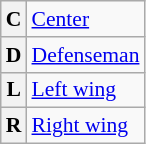<table class="wikitable" style="font-size:90%;">
<tr>
<th>C</th>
<td><a href='#'>Center</a></td>
</tr>
<tr>
<th>D</th>
<td><a href='#'>Defenseman</a></td>
</tr>
<tr>
<th>L</th>
<td><a href='#'>Left wing</a></td>
</tr>
<tr>
<th>R</th>
<td><a href='#'>Right wing</a></td>
</tr>
</table>
